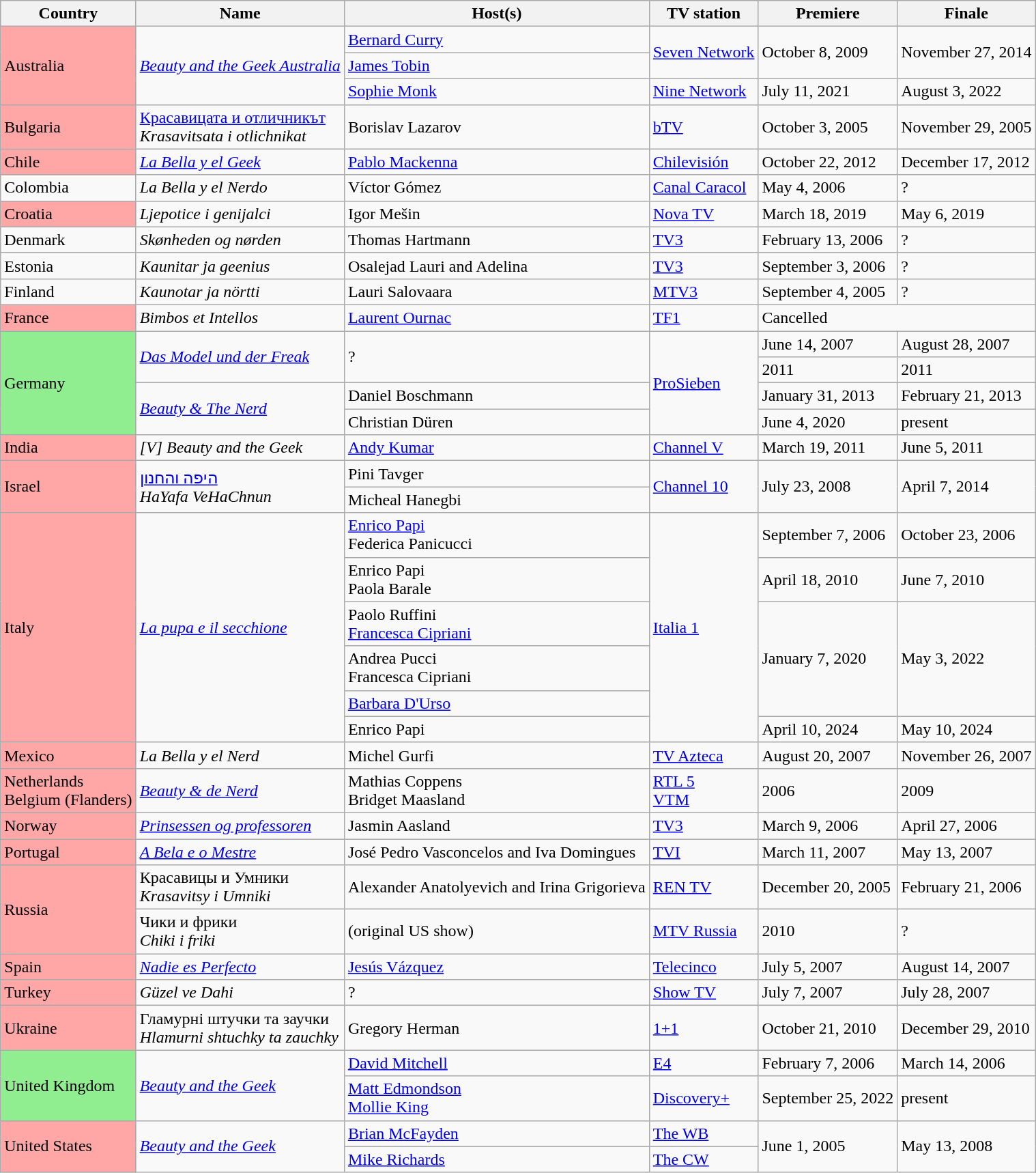<table class="wikitable">
<tr>
<th>Country</th>
<th>Name</th>
<th>Host(s)</th>
<th>TV station</th>
<th>Premiere</th>
<th>Finale</th>
</tr>
<tr>
<td rowspan="3"; style="background-color: #ffa7a7">Australia</td>
<td rowspan="3"><em><a href='#'>Beauty and the Geek Australia</a></em></td>
<td><a href='#'>Bernard Curry</a></td>
<td rowspan="2"><a href='#'>Seven Network</a></td>
<td rowspan="2">October 8, 2009</td>
<td rowspan="2">November 27, 2014</td>
</tr>
<tr>
<td><a href='#'>James Tobin</a></td>
</tr>
<tr>
<td><a href='#'>Sophie Monk</a></td>
<td><a href='#'>Nine Network</a></td>
<td>July 11, 2021</td>
<td>August 3, 2022</td>
</tr>
<tr>
<td style="background-color: #ffa7a7">Bulgaria</td>
<td><a href='#'>Красавицата и отличникът</a><br><em>Krasavitsata i otlichnikat</em></td>
<td>Borislav Lazarov</td>
<td><a href='#'>bTV</a></td>
<td>October 3, 2005</td>
<td>November 29, 2005</td>
</tr>
<tr>
<td style="background-color: #ffa7a7">Chile</td>
<td><em><a href='#'>La Bella y el Geek</a></em></td>
<td><a href='#'>Pablo Mackenna</a></td>
<td><a href='#'>Chilevisión</a></td>
<td>October 22, 2012</td>
<td>December 17, 2012</td>
</tr>
<tr>
<td>Colombia</td>
<td><em>La Bella y el Nerdo</em></td>
<td>Víctor Gómez</td>
<td><a href='#'>Canal Caracol</a></td>
<td>May 4, 2006</td>
<td>?</td>
</tr>
<tr>
<td style="background-color: #ffa7a7">Croatia</td>
<td><em>Ljepotice i genijalci</em></td>
<td>Igor Mešin</td>
<td><a href='#'>Nova TV</a></td>
<td>March 18, 2019</td>
<td>May 6, 2019</td>
</tr>
<tr>
<td>Denmark</td>
<td><em>Skønheden og nørden</em></td>
<td>Thomas Hartmann</td>
<td><a href='#'>TV3</a></td>
<td>February 13, 2006</td>
<td>?</td>
</tr>
<tr>
<td>Estonia</td>
<td><em>Kaunitar ja geenius</em></td>
<td>Osalejad Lauri and Adelina</td>
<td><a href='#'>TV3</a></td>
<td>September 3, 2006</td>
<td>?</td>
</tr>
<tr>
<td>Finland</td>
<td><em>Kaunotar ja nörtti</em></td>
<td>Lauri Salovaara</td>
<td><a href='#'>MTV3</a></td>
<td>September 4, 2005</td>
<td>?</td>
</tr>
<tr>
<td style="background-color: #ffa7a7">France</td>
<td><em>Bimbos et Intellos</em></td>
<td><a href='#'>Laurent Ournac</a></td>
<td><a href='#'>TF1</a></td>
<td colspan="2">Cancelled</td>
</tr>
<tr>
<td rowspan="4"; style="background-color: #90EE90">Germany</td>
<td rowspan="2"><em><a href='#'>Das Model und der Freak</a></em></td>
<td rowspan="2">?</td>
<td rowspan="4"><a href='#'>ProSieben</a></td>
<td>June 14, 2007</td>
<td>August 28, 2007</td>
</tr>
<tr>
<td>2011</td>
<td>2011</td>
</tr>
<tr>
<td rowspan="2"><em><a href='#'>Beauty & The Nerd</a></em></td>
<td>Daniel Boschmann</td>
<td>January 31, 2013</td>
<td>February 21, 2013</td>
</tr>
<tr>
<td>Christian Düren</td>
<td>June 4, 2020</td>
<td>present</td>
</tr>
<tr>
<td style="background-color: #ffa7a7">India</td>
<td><em>[V] Beauty and the Geek</em></td>
<td><a href='#'>Andy Kumar</a></td>
<td><a href='#'>Channel V</a></td>
<td>March 19, 2011</td>
<td>June 5, 2011</td>
</tr>
<tr>
<td rowspan="2"; style="background-color: #ffa7a7">Israel</td>
<td rowspan="2"><a href='#'>היפה והחנון</a><br><em>HaYafa VeHaChnun</em></td>
<td>Pini Tavger</td>
<td rowspan="2"><a href='#'>Channel 10</a></td>
<td rowspan="2">July 23, 2008</td>
<td rowspan="2">April 7, 2014</td>
</tr>
<tr>
<td>Micheal Hanegbi</td>
</tr>
<tr>
<td rowspan="6"; style="background-color: #ffa7a7">Italy</td>
<td rowspan="6"><em><a href='#'>La pupa e il secchione</a></em></td>
<td><a href='#'>Enrico Papi</a><br>Federica Panicucci</td>
<td rowspan="6"><a href='#'>Italia 1</a></td>
<td>September 7, 2006</td>
<td>October 23, 2006</td>
</tr>
<tr>
<td>Enrico Papi<br>Paola Barale</td>
<td>April 18, 2010</td>
<td>June 7, 2010</td>
</tr>
<tr>
<td>Paolo Ruffini<br><a href='#'>Francesca Cipriani</a></td>
<td rowspan="3">January 7, 2020</td>
<td rowspan="3">May 3, 2022</td>
</tr>
<tr>
<td>Andrea Pucci<br>Francesca Cipriani</td>
</tr>
<tr>
<td><a href='#'>Barbara D'Urso</a></td>
</tr>
<tr>
<td>Enrico Papi</td>
<td>April 10, 2024</td>
<td>May 10, 2024</td>
</tr>
<tr>
<td style="background-color: #ffa7a7">Mexico</td>
<td><em>La Bella y el Nerd</em></td>
<td>Michel Gurfi</td>
<td><a href='#'>TV Azteca</a></td>
<td>August 20, 2007</td>
<td>November 26, 2007</td>
</tr>
<tr>
<td style="background-color: #ffa7a7">Netherlands<br>Belgium (Flanders)</td>
<td><em><a href='#'>Beauty & de Nerd</a></em></td>
<td>Mathias Coppens<br>Bridget Maasland</td>
<td><a href='#'>RTL 5</a><br><a href='#'>VTM</a></td>
<td>2006</td>
<td>2009</td>
</tr>
<tr>
<td style="background-color: #ffa7a7">Norway</td>
<td><em><a href='#'>Prinsessen og professoren</a></em></td>
<td>Jasmin Aasland</td>
<td><a href='#'>TV3</a></td>
<td>March 9, 2006</td>
<td>April 27, 2006</td>
</tr>
<tr>
<td style="background-color: #ffa7a7">Portugal</td>
<td><em><a href='#'>A Bela e o Mestre</a></em></td>
<td>José Pedro Vasconcelos and Iva Domingues</td>
<td><a href='#'>TVI</a></td>
<td>March 11, 2007</td>
<td>May 13, 2007</td>
</tr>
<tr>
<td rowspan="2"; style="background-color: #ffa7a7">Russia</td>
<td>Красавицы и Умники<br><em>Krasavitsy i Umniki</em></td>
<td>Alexander Anatolyevich and Irina Grigorieva</td>
<td><a href='#'>REN TV</a></td>
<td>December 20, 2005</td>
<td>February 21, 2006</td>
</tr>
<tr>
<td>Чики и фрики<br><em>Chiki i friki</em></td>
<td>(original US show)</td>
<td><a href='#'>MTV Russia</a></td>
<td>2010</td>
<td>?</td>
</tr>
<tr>
<td style="background-color: #ffa7a7">Spain</td>
<td><em><a href='#'>Nadie es Perfecto</a></em></td>
<td><a href='#'>Jesús Vázquez</a></td>
<td><a href='#'>Telecinco</a></td>
<td>July 5, 2007</td>
<td>August 14, 2007</td>
</tr>
<tr>
<td style="background-color: #ffa7a7">Turkey</td>
<td><em>Güzel ve Dahi</em></td>
<td>?</td>
<td><a href='#'>Show TV</a></td>
<td>July 7, 2007</td>
<td>July 28, 2007</td>
</tr>
<tr>
<td style="background-color: #ffa7a7">Ukraine</td>
<td>Гламурні штучки та заучки<br><em>Hlamurni shtuchky ta zauchky</em></td>
<td>Gregory Herman</td>
<td><a href='#'>1+1</a></td>
<td>October 21, 2010</td>
<td>December 29, 2010</td>
</tr>
<tr>
<td rowspan="2"; style="background-color: #90EE90">United Kingdom</td>
<td rowspan="2"><em><a href='#'>Beauty and the Geek</a></em></td>
<td><a href='#'>David Mitchell</a></td>
<td><a href='#'>E4</a></td>
<td>February 7, 2006</td>
<td>March 14, 2006</td>
</tr>
<tr>
<td><a href='#'>Matt Edmondson</a><br><a href='#'>Mollie King</a></td>
<td><a href='#'>Discovery+</a></td>
<td>September 25, 2022</td>
<td>present</td>
</tr>
<tr>
<td rowspan="2"; style="background-color: #ffa7a7">United States</td>
<td rowspan="2"><em><a href='#'>Beauty and the Geek</a></em></td>
<td><a href='#'>Brian McFayden</a></td>
<td><a href='#'>The WB</a></td>
<td rowspan="2">June 1, 2005</td>
<td rowspan="2">May 13, 2008</td>
</tr>
<tr>
<td><a href='#'>Mike Richards</a></td>
<td><a href='#'>The CW</a></td>
</tr>
</table>
